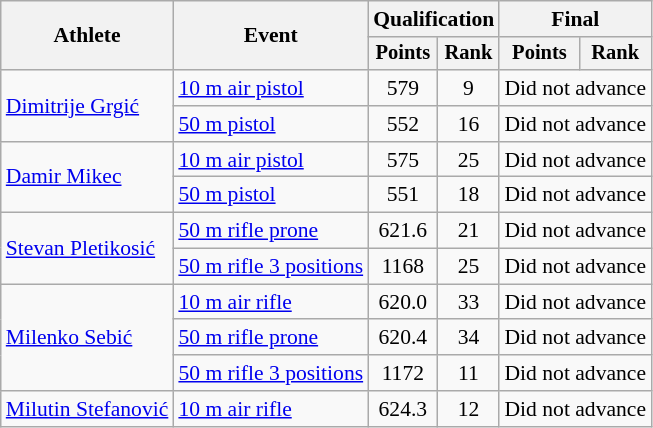<table class="wikitable" style="font-size:90%">
<tr>
<th rowspan=2>Athlete</th>
<th rowspan=2>Event</th>
<th colspan=2>Qualification</th>
<th colspan=2>Final</th>
</tr>
<tr style="font-size:95%">
<th>Points</th>
<th>Rank</th>
<th>Points</th>
<th>Rank</th>
</tr>
<tr align=center>
<td align=left rowspan=2><a href='#'>Dimitrije Grgić</a></td>
<td align=left><a href='#'>10 m air pistol</a></td>
<td>579</td>
<td>9</td>
<td colspan=2>Did not advance</td>
</tr>
<tr align=center>
<td align=left><a href='#'>50 m pistol</a></td>
<td>552</td>
<td>16</td>
<td colspan=2>Did not advance</td>
</tr>
<tr align=center>
<td align=left rowspan=2><a href='#'>Damir Mikec</a></td>
<td align=left><a href='#'>10 m air pistol</a></td>
<td>575</td>
<td>25</td>
<td colspan=2>Did not advance</td>
</tr>
<tr align=center>
<td align=left><a href='#'>50 m pistol</a></td>
<td>551</td>
<td>18</td>
<td colspan=2>Did not advance</td>
</tr>
<tr align=center>
<td align=left rowspan=2><a href='#'>Stevan Pletikosić</a></td>
<td align=left><a href='#'>50 m rifle prone</a></td>
<td>621.6</td>
<td>21</td>
<td colspan=2>Did not advance</td>
</tr>
<tr align=center>
<td align=left><a href='#'>50 m rifle 3 positions</a></td>
<td>1168</td>
<td>25</td>
<td colspan=2>Did not advance</td>
</tr>
<tr align=center>
<td align=left rowspan=3><a href='#'>Milenko Sebić</a></td>
<td align=left><a href='#'>10 m air rifle</a></td>
<td>620.0</td>
<td>33</td>
<td colspan=2>Did not advance</td>
</tr>
<tr align=center>
<td align=left><a href='#'>50 m rifle prone</a></td>
<td>620.4</td>
<td>34</td>
<td colspan=2>Did not advance</td>
</tr>
<tr align=center>
<td align=left><a href='#'>50 m rifle 3 positions</a></td>
<td>1172</td>
<td>11</td>
<td colspan=2>Did not advance</td>
</tr>
<tr align=center>
<td align=left><a href='#'>Milutin Stefanović</a></td>
<td align=left><a href='#'>10 m air rifle</a></td>
<td>624.3</td>
<td>12</td>
<td colspan=2>Did not advance</td>
</tr>
</table>
